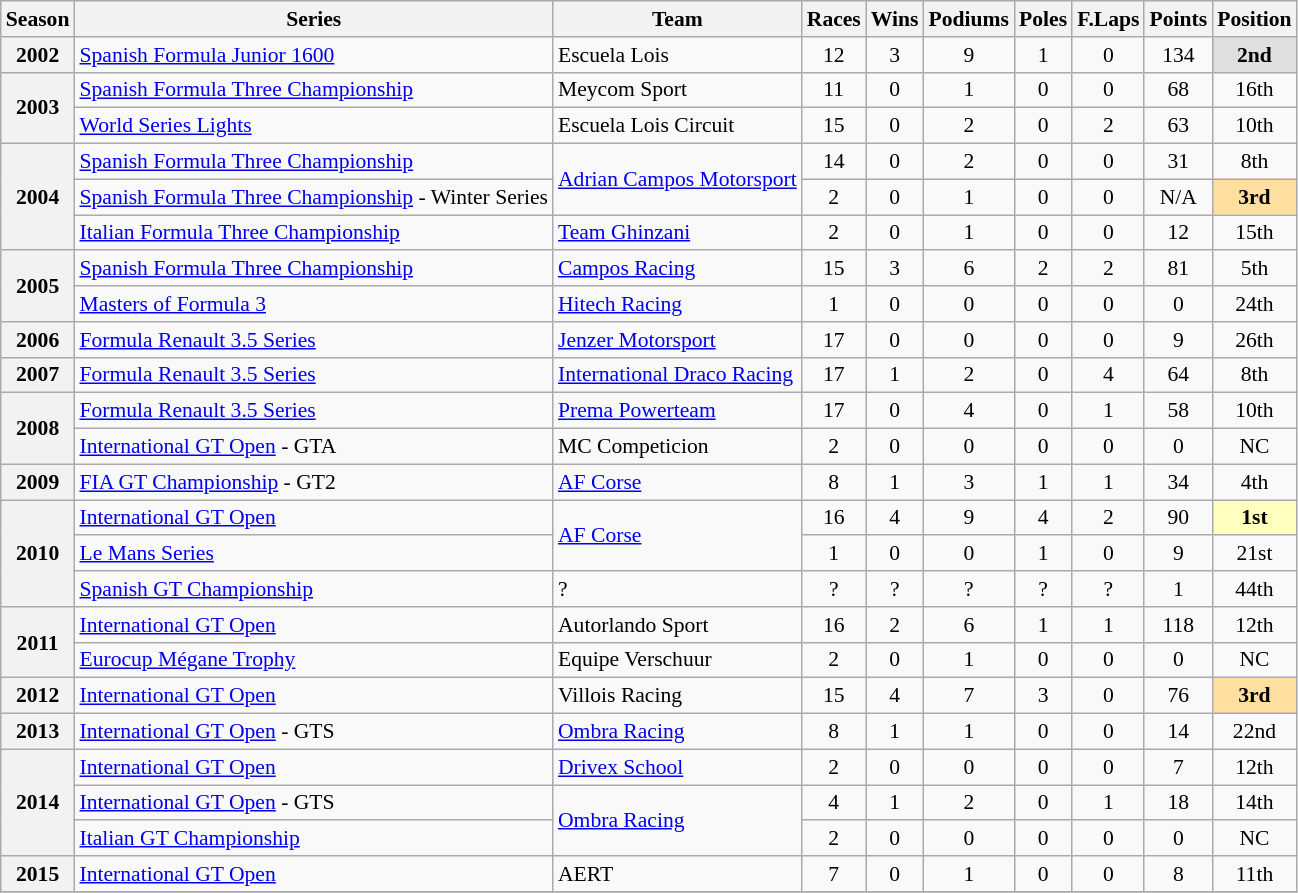<table class="wikitable" style="font-size: 90%; text-align:center">
<tr>
<th>Season</th>
<th>Series</th>
<th>Team</th>
<th>Races</th>
<th>Wins</th>
<th>Podiums</th>
<th>Poles</th>
<th>F.Laps</th>
<th>Points</th>
<th>Position</th>
</tr>
<tr>
<th>2002</th>
<td align=left><a href='#'>Spanish Formula Junior 1600</a></td>
<td align=left>Escuela Lois</td>
<td>12</td>
<td>3</td>
<td>9</td>
<td>1</td>
<td>0</td>
<td>134</td>
<td style="background:#DFDFDF;"><strong>2nd</strong></td>
</tr>
<tr>
<th rowspan=2>2003</th>
<td align=left><a href='#'>Spanish Formula Three Championship</a></td>
<td align=left>Meycom Sport</td>
<td>11</td>
<td>0</td>
<td>1</td>
<td>0</td>
<td>0</td>
<td>68</td>
<td>16th</td>
</tr>
<tr>
<td align=left><a href='#'>World Series Lights</a></td>
<td align=left>Escuela Lois Circuit</td>
<td>15</td>
<td>0</td>
<td>2</td>
<td>0</td>
<td>2</td>
<td>63</td>
<td>10th</td>
</tr>
<tr>
<th rowspan=3>2004</th>
<td align=left><a href='#'>Spanish Formula Three Championship</a></td>
<td rowspan=2 align=left><a href='#'>Adrian Campos Motorsport</a></td>
<td>14</td>
<td>0</td>
<td>2</td>
<td>0</td>
<td>0</td>
<td>31</td>
<td>8th</td>
</tr>
<tr>
<td align=left><a href='#'>Spanish Formula Three Championship</a> - Winter Series</td>
<td>2</td>
<td>0</td>
<td>1</td>
<td>0</td>
<td>0</td>
<td>N/A</td>
<td style="background:#FFDF9F;"><strong>3rd</strong></td>
</tr>
<tr>
<td align=left><a href='#'>Italian Formula Three Championship</a></td>
<td align=left><a href='#'>Team Ghinzani</a></td>
<td>2</td>
<td>0</td>
<td>1</td>
<td>0</td>
<td>0</td>
<td>12</td>
<td>15th</td>
</tr>
<tr>
<th rowspan=2>2005</th>
<td align=left><a href='#'>Spanish Formula Three Championship</a></td>
<td align=left><a href='#'>Campos Racing</a></td>
<td>15</td>
<td>3</td>
<td>6</td>
<td>2</td>
<td>2</td>
<td>81</td>
<td>5th</td>
</tr>
<tr>
<td align=left><a href='#'>Masters of Formula 3</a></td>
<td align=left><a href='#'>Hitech Racing</a></td>
<td>1</td>
<td>0</td>
<td>0</td>
<td>0</td>
<td>0</td>
<td>0</td>
<td>24th</td>
</tr>
<tr>
<th>2006</th>
<td align=left><a href='#'>Formula Renault 3.5 Series</a></td>
<td align=left><a href='#'>Jenzer Motorsport</a></td>
<td>17</td>
<td>0</td>
<td>0</td>
<td>0</td>
<td>0</td>
<td>9</td>
<td>26th</td>
</tr>
<tr>
<th>2007</th>
<td align=left><a href='#'>Formula Renault 3.5 Series</a></td>
<td align=left><a href='#'>International Draco Racing</a></td>
<td>17</td>
<td>1</td>
<td>2</td>
<td>0</td>
<td>4</td>
<td>64</td>
<td>8th</td>
</tr>
<tr>
<th rowspan=2>2008</th>
<td align=left><a href='#'>Formula Renault 3.5 Series</a></td>
<td align=left><a href='#'>Prema Powerteam</a></td>
<td>17</td>
<td>0</td>
<td>4</td>
<td>0</td>
<td>1</td>
<td>58</td>
<td>10th</td>
</tr>
<tr>
<td align=left><a href='#'>International GT Open</a> - GTA</td>
<td align=left>MC Competicion</td>
<td>2</td>
<td>0</td>
<td>0</td>
<td>0</td>
<td>0</td>
<td>0</td>
<td>NC</td>
</tr>
<tr>
<th>2009</th>
<td align=left><a href='#'>FIA GT Championship</a> - GT2</td>
<td align=left><a href='#'>AF Corse</a></td>
<td>8</td>
<td>1</td>
<td>3</td>
<td>1</td>
<td>1</td>
<td>34</td>
<td>4th</td>
</tr>
<tr>
<th rowspan=3>2010</th>
<td align=left><a href='#'>International GT Open</a></td>
<td rowspan=2 align=left><a href='#'>AF Corse</a></td>
<td>16</td>
<td>4</td>
<td>9</td>
<td>4</td>
<td>2</td>
<td>90</td>
<td style="background:#FFFFBF;"><strong>1st</strong></td>
</tr>
<tr>
<td align=left><a href='#'>Le Mans Series</a></td>
<td>1</td>
<td>0</td>
<td>0</td>
<td>1</td>
<td>0</td>
<td>9</td>
<td>21st</td>
</tr>
<tr>
<td align=left><a href='#'>Spanish GT Championship</a></td>
<td align=left>?</td>
<td>?</td>
<td>?</td>
<td>?</td>
<td>?</td>
<td>?</td>
<td>1</td>
<td>44th</td>
</tr>
<tr>
<th rowspan=2>2011</th>
<td align=left><a href='#'>International GT Open</a></td>
<td align=left>Autorlando Sport</td>
<td>16</td>
<td>2</td>
<td>6</td>
<td>1</td>
<td>1</td>
<td>118</td>
<td>12th</td>
</tr>
<tr>
<td align=left><a href='#'>Eurocup Mégane Trophy</a></td>
<td align=left>Equipe Verschuur</td>
<td>2</td>
<td>0</td>
<td>1</td>
<td>0</td>
<td>0</td>
<td>0</td>
<td>NC</td>
</tr>
<tr>
<th>2012</th>
<td align=left><a href='#'>International GT Open</a></td>
<td align=left>Villois Racing</td>
<td>15</td>
<td>4</td>
<td>7</td>
<td>3</td>
<td>0</td>
<td>76</td>
<td style="background:#FFDF9F;"><strong>3rd</strong></td>
</tr>
<tr>
<th>2013</th>
<td align=left><a href='#'>International GT Open</a> - GTS</td>
<td align=left><a href='#'>Ombra Racing</a></td>
<td>8</td>
<td>1</td>
<td>1</td>
<td>0</td>
<td>0</td>
<td>14</td>
<td>22nd</td>
</tr>
<tr>
<th rowspan=3>2014</th>
<td align=left><a href='#'>International GT Open</a></td>
<td align=left><a href='#'>Drivex School</a></td>
<td>2</td>
<td>0</td>
<td>0</td>
<td>0</td>
<td>0</td>
<td>7</td>
<td>12th</td>
</tr>
<tr>
<td align=left><a href='#'>International GT Open</a> - GTS</td>
<td rowspan=2 align=left><a href='#'>Ombra Racing</a></td>
<td>4</td>
<td>1</td>
<td>2</td>
<td>0</td>
<td>1</td>
<td>18</td>
<td>14th</td>
</tr>
<tr>
<td align=left><a href='#'>Italian GT Championship</a></td>
<td>2</td>
<td>0</td>
<td>0</td>
<td>0</td>
<td>0</td>
<td>0</td>
<td>NC</td>
</tr>
<tr>
<th>2015</th>
<td align=left><a href='#'>International GT Open</a></td>
<td align=left>AERT</td>
<td>7</td>
<td>0</td>
<td>1</td>
<td>0</td>
<td>0</td>
<td>8</td>
<td>11th</td>
</tr>
<tr>
</tr>
</table>
